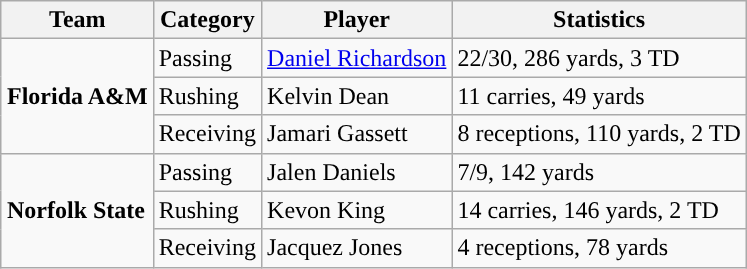<table class="wikitable" style="float: right;">
<tr>
<th>Team</th>
<th>Category</th>
<th>Player</th>
<th>Statistics</th>
</tr>
<tr>
<td rowspan=3><strong>Florida A&M</strong></td>
<td>Passing</td>
<td><a href='#'>Daniel Richardson</a></td>
<td>22/30, 286 yards, 3 TD</td>
</tr>
<tr>
<td>Rushing</td>
<td>Kelvin Dean</td>
<td>11 carries, 49 yards</td>
</tr>
<tr>
<td>Receiving</td>
<td>Jamari Gassett</td>
<td>8 receptions, 110 yards, 2 TD</td>
</tr>
<tr>
<td rowspan=3><strong>Norfolk State</strong></td>
<td>Passing</td>
<td>Jalen Daniels</td>
<td>7/9, 142 yards</td>
</tr>
<tr>
<td>Rushing</td>
<td>Kevon King</td>
<td>14 carries, 146 yards, 2 TD</td>
</tr>
<tr>
<td>Receiving</td>
<td>Jacquez Jones</td>
<td>4 receptions, 78 yards</td>
</tr>
</table>
